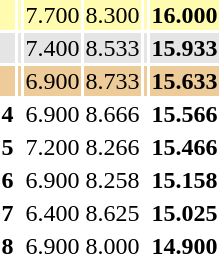<table>
<tr style="background:#fffcaf;">
<th scope=row style="text-align:center"></th>
<td style="text-align:left;"></td>
<td>7.700</td>
<td>8.300</td>
<td></td>
<td><strong>16.000</strong></td>
</tr>
<tr style="background:#e5e5e5;">
<th scope=row style="text-align:center"></th>
<td style="text-align:left;"></td>
<td>7.400</td>
<td>8.533</td>
<td></td>
<td><strong>15.933</strong></td>
</tr>
<tr style="background:#ec9;">
<th scope=row style="text-align:center"></th>
<td style="text-align:left;"></td>
<td>6.900</td>
<td>8.733</td>
<td></td>
<td><strong>15.633</strong></td>
</tr>
<tr>
<th scope=row style="text-align:center">4</th>
<td style="text-align:left;"></td>
<td>6.900</td>
<td>8.666</td>
<td></td>
<td><strong>15.566</strong></td>
</tr>
<tr>
<th scope=row style="text-align:center">5</th>
<td style="text-align:left;"></td>
<td>7.200</td>
<td>8.266</td>
<td></td>
<td><strong>15.466</strong></td>
</tr>
<tr>
<th scope=row style="text-align:center">6</th>
<td style="text-align:left;"></td>
<td>6.900</td>
<td>8.258</td>
<td></td>
<td><strong>15.158</strong></td>
</tr>
<tr>
<th scope=row style="text-align:center">7</th>
<td style="text-align:left;"></td>
<td>6.400</td>
<td>8.625</td>
<td></td>
<td><strong>15.025</strong></td>
</tr>
<tr>
<th scope=row style="text-align:center">8</th>
<td style="text-align:left;"></td>
<td>6.900</td>
<td>8.000</td>
<td></td>
<td><strong>14.900</strong></td>
</tr>
<tr>
</tr>
</table>
